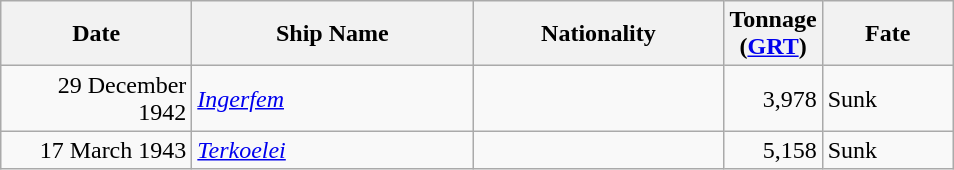<table class="wikitable sortable">
<tr>
<th width="120px">Date</th>
<th width="180px">Ship Name</th>
<th width="160px">Nationality</th>
<th width="25px">Tonnage<br>(<a href='#'>GRT</a>)</th>
<th width="80px">Fate</th>
</tr>
<tr>
<td align="right">29 December 1942</td>
<td align="left"><a href='#'><em>Ingerfem</em></a></td>
<td align="left"></td>
<td align="right">3,978</td>
<td align="left">Sunk</td>
</tr>
<tr>
<td align="right">17 March 1943</td>
<td align="left"><a href='#'><em>Terkoelei</em></a></td>
<td align="left"></td>
<td align="right">5,158</td>
<td align="left">Sunk</td>
</tr>
</table>
